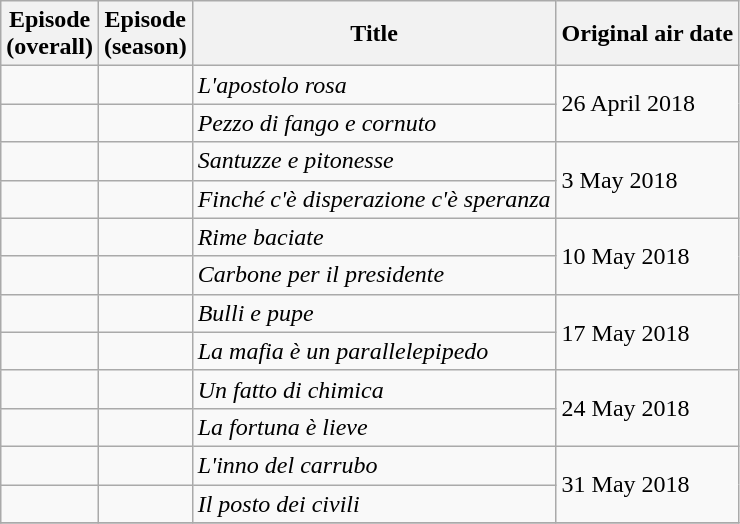<table class="wikitable">
<tr>
<th>Episode <br> (overall)</th>
<th>Episode <br> (season)</th>
<th>Title</th>
<th>Original air date</th>
</tr>
<tr>
<td></td>
<td></td>
<td><em>L'apostolo rosa</em></td>
<td rowspan="2">26 April 2018</td>
</tr>
<tr>
<td></td>
<td></td>
<td><em>Pezzo di fango e cornuto</em></td>
</tr>
<tr>
<td></td>
<td></td>
<td><em>Santuzze e pitonesse</em></td>
<td rowspan="2">3 May 2018</td>
</tr>
<tr>
<td></td>
<td></td>
<td><em>Finché c'è disperazione c'è speranza</em></td>
</tr>
<tr>
<td></td>
<td></td>
<td><em>Rime baciate</em></td>
<td rowspan="2">10 May 2018</td>
</tr>
<tr>
<td></td>
<td></td>
<td><em>Carbone per il presidente</em></td>
</tr>
<tr>
<td></td>
<td></td>
<td><em>Bulli e pupe</em></td>
<td rowspan="2">17 May 2018</td>
</tr>
<tr>
<td></td>
<td></td>
<td><em>La mafia è un parallelepipedo</em></td>
</tr>
<tr>
<td></td>
<td></td>
<td><em>Un fatto di chimica</em></td>
<td rowspan="2">24 May 2018</td>
</tr>
<tr>
<td></td>
<td></td>
<td><em>La fortuna è lieve</em></td>
</tr>
<tr>
<td></td>
<td></td>
<td><em>L'inno del carrubo</em></td>
<td rowspan="2">31 May 2018</td>
</tr>
<tr>
<td></td>
<td></td>
<td><em>Il posto dei civili</em></td>
</tr>
<tr>
</tr>
</table>
